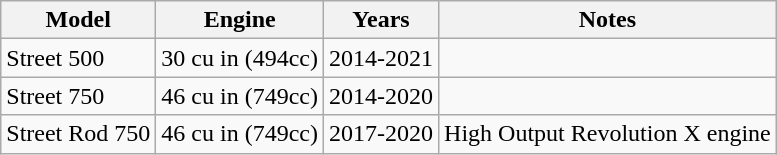<table class="wikitable">
<tr>
<th>Model</th>
<th>Engine</th>
<th>Years</th>
<th>Notes</th>
</tr>
<tr>
<td>Street 500</td>
<td>30 cu in (494cc)</td>
<td>2014-2021</td>
<td></td>
</tr>
<tr>
<td>Street 750</td>
<td>46 cu in (749cc)</td>
<td>2014-2020</td>
<td></td>
</tr>
<tr>
<td>Street Rod 750</td>
<td>46 cu in (749cc)</td>
<td>2017-2020</td>
<td>High Output Revolution X engine</td>
</tr>
</table>
